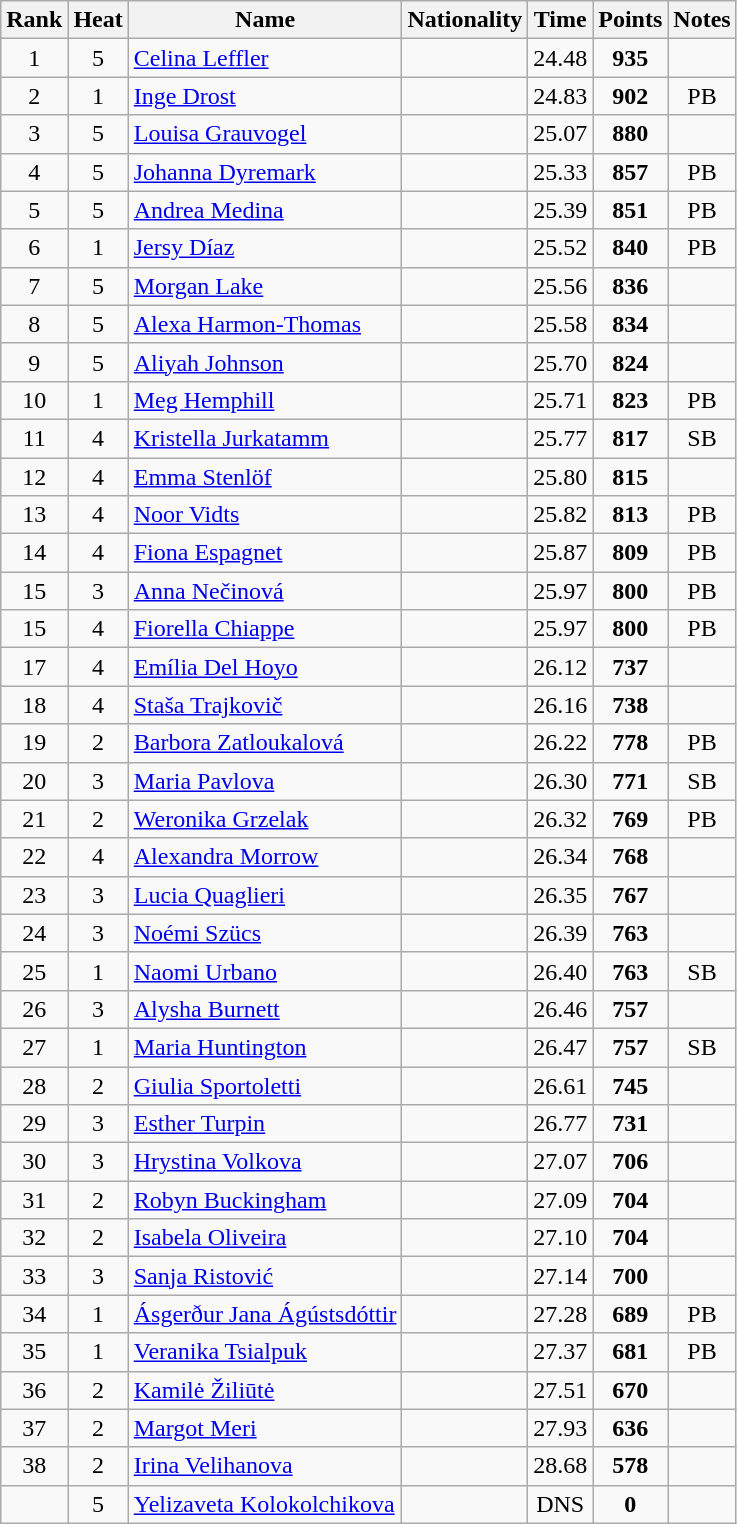<table class="wikitable sortable" style="text-align:center">
<tr>
<th>Rank</th>
<th>Heat</th>
<th>Name</th>
<th>Nationality</th>
<th>Time</th>
<th>Points</th>
<th>Notes</th>
</tr>
<tr>
<td>1</td>
<td>5</td>
<td align=left><a href='#'>Celina Leffler</a></td>
<td align=left></td>
<td>24.48</td>
<td><strong>935</strong></td>
<td></td>
</tr>
<tr>
<td>2</td>
<td>1</td>
<td align=left><a href='#'>Inge Drost</a></td>
<td align=left></td>
<td>24.83</td>
<td><strong>902</strong></td>
<td>PB</td>
</tr>
<tr>
<td>3</td>
<td>5</td>
<td align=left><a href='#'>Louisa Grauvogel</a></td>
<td align=left></td>
<td>25.07</td>
<td><strong>880</strong></td>
<td></td>
</tr>
<tr>
<td>4</td>
<td>5</td>
<td align=left><a href='#'>Johanna Dyremark</a></td>
<td align=left></td>
<td>25.33</td>
<td><strong>857</strong></td>
<td>PB</td>
</tr>
<tr>
<td>5</td>
<td>5</td>
<td align=left><a href='#'>Andrea Medina</a></td>
<td align=left></td>
<td>25.39</td>
<td><strong>851</strong></td>
<td>PB</td>
</tr>
<tr>
<td>6</td>
<td>1</td>
<td align=left><a href='#'>Jersy Díaz</a></td>
<td align=left></td>
<td>25.52</td>
<td><strong>840</strong></td>
<td>PB</td>
</tr>
<tr>
<td>7</td>
<td>5</td>
<td align=left><a href='#'>Morgan Lake</a></td>
<td align=left></td>
<td>25.56</td>
<td><strong>836</strong></td>
<td></td>
</tr>
<tr>
<td>8</td>
<td>5</td>
<td align=left><a href='#'>Alexa Harmon-Thomas</a></td>
<td align=left></td>
<td>25.58</td>
<td><strong>834</strong></td>
<td></td>
</tr>
<tr>
<td>9</td>
<td>5</td>
<td align=left><a href='#'>Aliyah Johnson</a></td>
<td align=left></td>
<td>25.70</td>
<td><strong>824</strong></td>
<td></td>
</tr>
<tr>
<td>10</td>
<td>1</td>
<td align=left><a href='#'>Meg Hemphill</a></td>
<td align=left></td>
<td>25.71</td>
<td><strong>823</strong></td>
<td>PB</td>
</tr>
<tr>
<td>11</td>
<td>4</td>
<td align=left><a href='#'>Kristella Jurkatamm</a></td>
<td align=left></td>
<td>25.77</td>
<td><strong>817</strong></td>
<td>SB</td>
</tr>
<tr>
<td>12</td>
<td>4</td>
<td align=left><a href='#'>Emma Stenlöf</a></td>
<td align=left></td>
<td>25.80</td>
<td><strong>815</strong></td>
<td></td>
</tr>
<tr>
<td>13</td>
<td>4</td>
<td align=left><a href='#'>Noor Vidts</a></td>
<td align=left></td>
<td>25.82</td>
<td><strong>813</strong></td>
<td>PB</td>
</tr>
<tr>
<td>14</td>
<td>4</td>
<td align=left><a href='#'>Fiona Espagnet</a></td>
<td align=left></td>
<td>25.87</td>
<td><strong>809</strong></td>
<td>PB</td>
</tr>
<tr>
<td>15</td>
<td>3</td>
<td align=left><a href='#'>Anna Nečinová</a></td>
<td align=left></td>
<td>25.97</td>
<td><strong>800</strong></td>
<td>PB</td>
</tr>
<tr>
<td>15</td>
<td>4</td>
<td align=left><a href='#'>Fiorella Chiappe</a></td>
<td align=left></td>
<td>25.97</td>
<td><strong>800</strong></td>
<td>PB</td>
</tr>
<tr>
<td>17</td>
<td>4</td>
<td align=left><a href='#'>Emília Del Hoyo</a></td>
<td align=left></td>
<td>26.12</td>
<td><strong>737</strong></td>
<td></td>
</tr>
<tr>
<td>18</td>
<td>4</td>
<td align=left><a href='#'>Staša Trajkovič</a></td>
<td align=left></td>
<td>26.16</td>
<td><strong>738</strong></td>
<td></td>
</tr>
<tr>
<td>19</td>
<td>2</td>
<td align=left><a href='#'>Barbora Zatloukalová</a></td>
<td align=left></td>
<td>26.22</td>
<td><strong>778</strong></td>
<td>PB</td>
</tr>
<tr>
<td>20</td>
<td>3</td>
<td align=left><a href='#'>Maria Pavlova</a></td>
<td align=left></td>
<td>26.30</td>
<td><strong>771</strong></td>
<td>SB</td>
</tr>
<tr>
<td>21</td>
<td>2</td>
<td align=left><a href='#'>Weronika Grzelak</a></td>
<td align=left></td>
<td>26.32</td>
<td><strong>769</strong></td>
<td>PB</td>
</tr>
<tr>
<td>22</td>
<td>4</td>
<td align=left><a href='#'>Alexandra Morrow</a></td>
<td align=left></td>
<td>26.34</td>
<td><strong>768</strong></td>
<td></td>
</tr>
<tr>
<td>23</td>
<td>3</td>
<td align=left><a href='#'>Lucia Quaglieri</a></td>
<td align=left></td>
<td>26.35</td>
<td><strong>767</strong></td>
<td></td>
</tr>
<tr>
<td>24</td>
<td>3</td>
<td align=left><a href='#'>Noémi Szücs</a></td>
<td align=left></td>
<td>26.39</td>
<td><strong>763</strong></td>
<td></td>
</tr>
<tr>
<td>25</td>
<td>1</td>
<td align=left><a href='#'>Naomi Urbano</a></td>
<td align=left></td>
<td>26.40</td>
<td><strong>763</strong></td>
<td>SB</td>
</tr>
<tr>
<td>26</td>
<td>3</td>
<td align=left><a href='#'>Alysha Burnett</a></td>
<td align=left></td>
<td>26.46</td>
<td><strong>757</strong></td>
<td></td>
</tr>
<tr>
<td>27</td>
<td>1</td>
<td align=left><a href='#'>Maria Huntington</a></td>
<td align=left></td>
<td>26.47</td>
<td><strong>757</strong></td>
<td>SB</td>
</tr>
<tr>
<td>28</td>
<td>2</td>
<td align=left><a href='#'>Giulia Sportoletti</a></td>
<td align=left></td>
<td>26.61</td>
<td><strong>745</strong></td>
<td></td>
</tr>
<tr>
<td>29</td>
<td>3</td>
<td align=left><a href='#'>Esther Turpin</a></td>
<td align=left></td>
<td>26.77</td>
<td><strong>731</strong></td>
<td></td>
</tr>
<tr>
<td>30</td>
<td>3</td>
<td align=left><a href='#'>Hrystina Volkova</a></td>
<td align=left></td>
<td>27.07</td>
<td><strong>706</strong></td>
<td></td>
</tr>
<tr>
<td>31</td>
<td>2</td>
<td align=left><a href='#'>Robyn Buckingham</a></td>
<td align=left></td>
<td>27.09</td>
<td><strong>704</strong></td>
<td></td>
</tr>
<tr>
<td>32</td>
<td>2</td>
<td align=left><a href='#'>Isabela Oliveira</a></td>
<td align=left></td>
<td>27.10</td>
<td><strong>704</strong></td>
<td></td>
</tr>
<tr>
<td>33</td>
<td>3</td>
<td align=left><a href='#'>Sanja Ristović</a></td>
<td align=left></td>
<td>27.14</td>
<td><strong>700</strong></td>
<td></td>
</tr>
<tr>
<td>34</td>
<td>1</td>
<td align=left><a href='#'>Ásgerður Jana Ágústsdóttir</a></td>
<td align=left></td>
<td>27.28</td>
<td><strong>689</strong></td>
<td>PB</td>
</tr>
<tr>
<td>35</td>
<td>1</td>
<td align=left><a href='#'>Veranika Tsialpuk</a></td>
<td align=left></td>
<td>27.37</td>
<td><strong>681</strong></td>
<td>PB</td>
</tr>
<tr>
<td>36</td>
<td>2</td>
<td align=left><a href='#'>Kamilė Žiliūtė</a></td>
<td align=left></td>
<td>27.51</td>
<td><strong>670</strong></td>
<td></td>
</tr>
<tr>
<td>37</td>
<td>2</td>
<td align=left><a href='#'>Margot Meri</a></td>
<td align=left></td>
<td>27.93</td>
<td><strong>636</strong></td>
<td></td>
</tr>
<tr>
<td>38</td>
<td>2</td>
<td align=left><a href='#'>Irina Velihanova</a></td>
<td align=left></td>
<td>28.68</td>
<td><strong>578</strong></td>
<td></td>
</tr>
<tr>
<td></td>
<td>5</td>
<td align=left><a href='#'>Yelizaveta Kolokolchikova</a></td>
<td align=left></td>
<td>DNS</td>
<td><strong>0</strong></td>
<td></td>
</tr>
</table>
